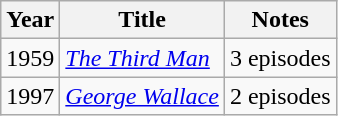<table class="wikitable">
<tr>
<th>Year</th>
<th>Title</th>
<th>Notes</th>
</tr>
<tr>
<td>1959</td>
<td><em><a href='#'>The Third Man</a></em></td>
<td>3 episodes</td>
</tr>
<tr>
<td>1997</td>
<td><em><a href='#'>George Wallace</a></em></td>
<td>2 episodes</td>
</tr>
</table>
